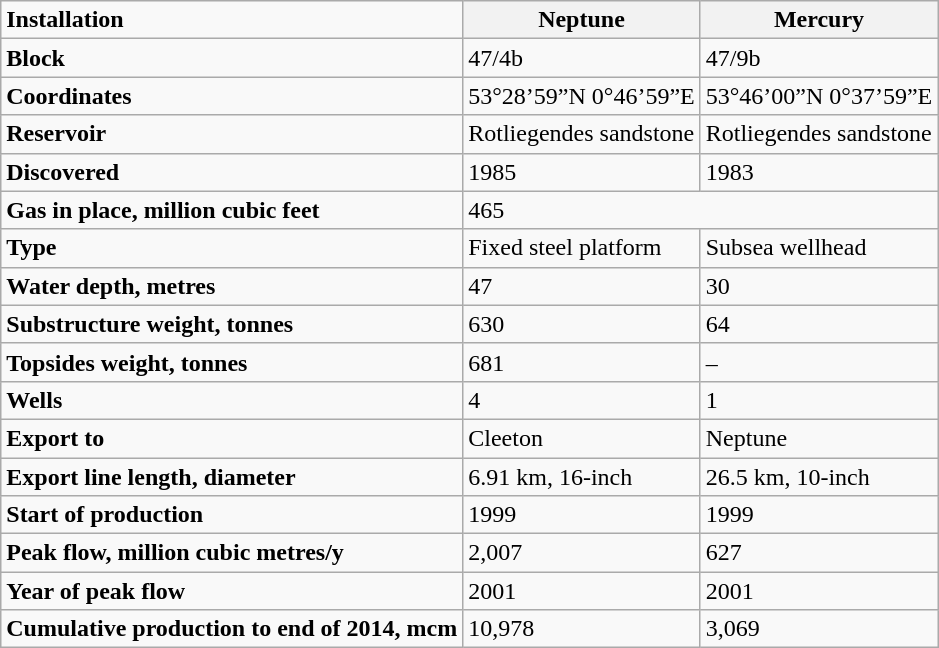<table class="wikitable">
<tr>
<td><strong>Installation</strong></td>
<th>Neptune</th>
<th>Mercury</th>
</tr>
<tr>
<td><strong>Block</strong></td>
<td>47/4b</td>
<td>47/9b</td>
</tr>
<tr>
<td><strong>Coordinates</strong></td>
<td>53°28’59”N 0°46’59”E</td>
<td>53°46’00”N 0°37’59”E</td>
</tr>
<tr>
<td><strong>Reservoir</strong></td>
<td>Rotliegendes sandstone</td>
<td>Rotliegendes sandstone</td>
</tr>
<tr>
<td><strong>Discovered</strong></td>
<td>1985</td>
<td>1983</td>
</tr>
<tr>
<td><strong>Gas in place, million cubic feet</strong></td>
<td colspan="2">465</td>
</tr>
<tr>
<td><strong>Type</strong></td>
<td>Fixed steel platform</td>
<td>Subsea wellhead</td>
</tr>
<tr>
<td><strong>Water depth, metres</strong></td>
<td>47</td>
<td>30</td>
</tr>
<tr>
<td><strong>Substructure weight, tonnes</strong></td>
<td>630</td>
<td>64</td>
</tr>
<tr>
<td><strong>Topsides weight, tonnes</strong></td>
<td>681</td>
<td>–</td>
</tr>
<tr>
<td><strong>Wells</strong></td>
<td>4</td>
<td>1</td>
</tr>
<tr>
<td><strong>Export to</strong></td>
<td>Cleeton</td>
<td>Neptune</td>
</tr>
<tr>
<td><strong>Export line length, diameter</strong></td>
<td>6.91 km, 16-inch</td>
<td>26.5 km, 10-inch</td>
</tr>
<tr>
<td><strong>Start of production</strong></td>
<td>1999</td>
<td>1999</td>
</tr>
<tr>
<td><strong>Peak flow, million cubic metres/y</strong></td>
<td>2,007</td>
<td>627</td>
</tr>
<tr>
<td><strong>Year of peak flow</strong></td>
<td>2001</td>
<td>2001</td>
</tr>
<tr>
<td><strong>Cumulative production to end of 2014, mcm</strong></td>
<td>10,978</td>
<td>3,069</td>
</tr>
</table>
